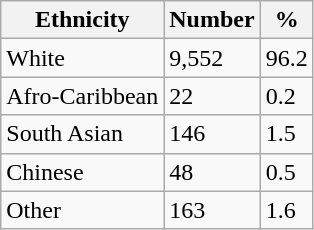<table class="wikitable">
<tr>
<th>Ethnicity</th>
<th>Number</th>
<th>%</th>
</tr>
<tr>
<td>White</td>
<td>9,552</td>
<td>96.2</td>
</tr>
<tr>
<td>Afro-Caribbean</td>
<td>22</td>
<td>0.2</td>
</tr>
<tr>
<td>South Asian</td>
<td>146</td>
<td>1.5</td>
</tr>
<tr>
<td>Chinese</td>
<td>48</td>
<td>0.5</td>
</tr>
<tr>
<td>Other</td>
<td>163</td>
<td>1.6</td>
</tr>
</table>
